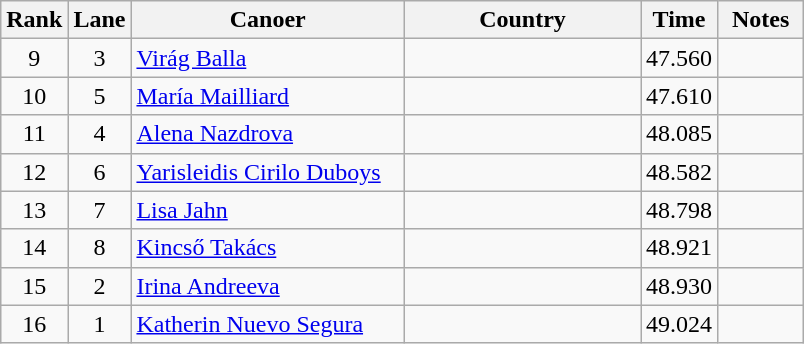<table class="wikitable" style="text-align:center;">
<tr>
<th width=30>Rank</th>
<th width=30>Lane</th>
<th width=175>Canoer</th>
<th width=150>Country</th>
<th width=30>Time</th>
<th width=50>Notes</th>
</tr>
<tr>
<td>9</td>
<td>3</td>
<td align=left><a href='#'>Virág Balla</a></td>
<td align=left></td>
<td>47.560</td>
<td></td>
</tr>
<tr>
<td>10</td>
<td>5</td>
<td align=left><a href='#'>María Mailliard</a></td>
<td align=left></td>
<td>47.610</td>
<td></td>
</tr>
<tr>
<td>11</td>
<td>4</td>
<td align=left><a href='#'>Alena Nazdrova</a></td>
<td align=left></td>
<td>48.085</td>
<td></td>
</tr>
<tr>
<td>12</td>
<td>6</td>
<td align=left><a href='#'>Yarisleidis Cirilo Duboys</a></td>
<td align=left></td>
<td>48.582</td>
<td></td>
</tr>
<tr>
<td>13</td>
<td>7</td>
<td align=left><a href='#'>Lisa Jahn</a></td>
<td align=left></td>
<td>48.798</td>
<td></td>
</tr>
<tr>
<td>14</td>
<td>8</td>
<td align=left><a href='#'>Kincső Takács</a></td>
<td align=left></td>
<td>48.921</td>
<td></td>
</tr>
<tr>
<td>15</td>
<td>2</td>
<td align=left><a href='#'>Irina Andreeva</a></td>
<td align=left></td>
<td>48.930</td>
<td></td>
</tr>
<tr>
<td>16</td>
<td>1</td>
<td align=left><a href='#'>Katherin Nuevo Segura</a></td>
<td align=left></td>
<td>49.024</td>
<td></td>
</tr>
</table>
